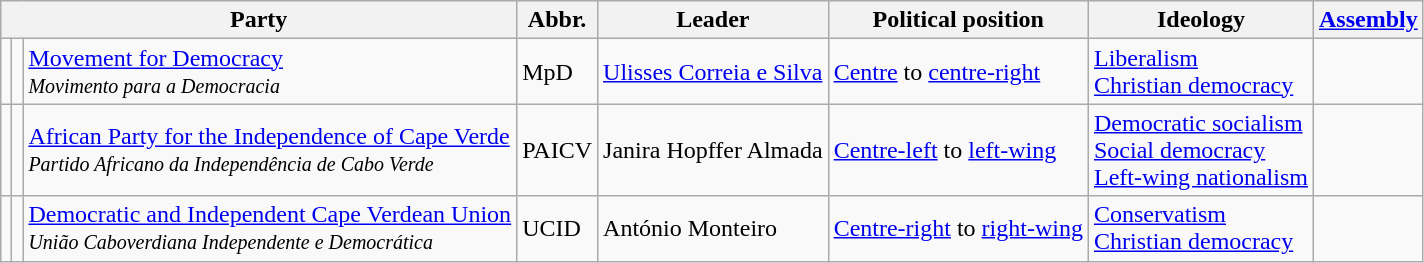<table class="wikitable">
<tr>
<th colspan=3>Party</th>
<th>Abbr.</th>
<th>Leader</th>
<th>Political position</th>
<th>Ideology</th>
<th><a href='#'>Assembly</a></th>
</tr>
<tr>
<td bgcolor=></td>
<td></td>
<td><a href='#'>Movement for Democracy</a><br><small><em>Movimento para a Democracia</em></small></td>
<td>MpD</td>
<td><a href='#'>Ulisses Correia e Silva</a></td>
<td><a href='#'>Centre</a> to <a href='#'>centre-right</a></td>
<td><a href='#'>Liberalism</a><br><a href='#'>Christian democracy</a></td>
<td></td>
</tr>
<tr>
<td bgcolor=></td>
<td></td>
<td><a href='#'>African Party for the Independence of Cape Verde</a><br><small><em>Partido Africano da Independência de Cabo Verde</em></small></td>
<td>PAICV</td>
<td>Janira Hopffer Almada</td>
<td><a href='#'>Centre-left</a> to <a href='#'>left-wing</a></td>
<td><a href='#'>Democratic socialism</a><br><a href='#'>Social democracy</a><br><a href='#'>Left-wing nationalism</a></td>
<td></td>
</tr>
<tr>
<td bgcolor=></td>
<td></td>
<td><a href='#'>Democratic and Independent Cape Verdean Union</a><br><small><em>União Caboverdiana Independente e Democrática</em></small></td>
<td>UCID</td>
<td>António Monteiro</td>
<td><a href='#'>Centre-right</a> to <a href='#'>right-wing</a></td>
<td><a href='#'>Conservatism</a><br><a href='#'>Christian democracy</a></td>
<td></td>
</tr>
</table>
